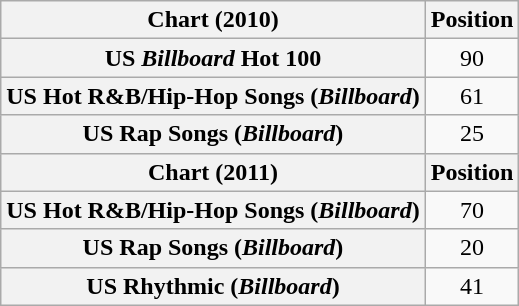<table class="wikitable sortable plainrowheaders">
<tr>
<th scope="col">Chart (2010)</th>
<th scope="col">Position</th>
</tr>
<tr>
<th scope="row">US <em>Billboard</em> Hot 100</th>
<td style="text-align:center;">90</td>
</tr>
<tr>
<th scope="row">US Hot R&B/Hip-Hop Songs (<em>Billboard</em>)</th>
<td style="text-align:center;">61</td>
</tr>
<tr>
<th scope="row">US Rap Songs (<em>Billboard</em>)</th>
<td style="text-align:center;">25</td>
</tr>
<tr>
<th scope="col">Chart (2011)</th>
<th scope="col">Position</th>
</tr>
<tr>
<th scope="row">US Hot R&B/Hip-Hop Songs (<em>Billboard</em>)</th>
<td style="text-align:center;">70</td>
</tr>
<tr>
<th scope="row">US Rap Songs (<em>Billboard</em>)</th>
<td style="text-align:center;">20</td>
</tr>
<tr>
<th scope="row">US Rhythmic (<em>Billboard</em>)</th>
<td style="text-align:center;">41</td>
</tr>
</table>
